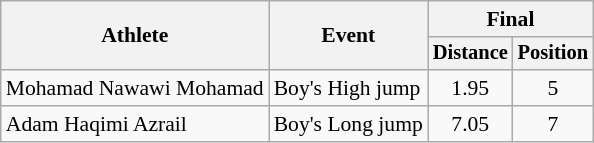<table class=wikitable style="font-size:90%">
<tr>
<th rowspan="2">Athlete</th>
<th rowspan="2">Event</th>
<th colspan="2">Final</th>
</tr>
<tr style="font-size:95%">
<th>Distance</th>
<th>Position</th>
</tr>
<tr align="center">
<td align="left">Mohamad Nawawi Mohamad</td>
<td align="left">Boy's High jump</td>
<td>1.95</td>
<td>5</td>
</tr>
<tr align="center">
<td align="left">Adam Haqimi Azrail</td>
<td align="left">Boy's Long jump</td>
<td>7.05</td>
<td>7</td>
</tr>
</table>
